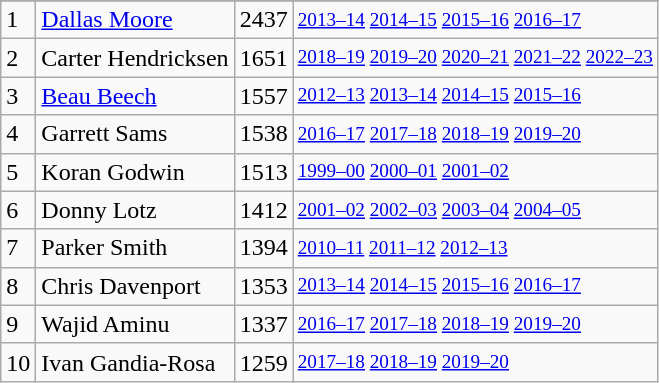<table class="wikitable">
<tr>
</tr>
<tr>
<td>1</td>
<td><a href='#'>Dallas Moore</a></td>
<td>2437</td>
<td style="font-size:80%;"><a href='#'>2013–14</a> <a href='#'>2014–15</a> <a href='#'>2015–16</a> <a href='#'>2016–17</a></td>
</tr>
<tr>
<td>2</td>
<td>Carter Hendricksen</td>
<td>1651</td>
<td style="font-size:80%;"><a href='#'>2018–19</a> <a href='#'>2019–20</a> <a href='#'>2020–21</a> <a href='#'>2021–22</a> <a href='#'>2022–23</a></td>
</tr>
<tr>
<td>3</td>
<td><a href='#'>Beau Beech</a></td>
<td>1557</td>
<td style="font-size:80%;"><a href='#'>2012–13</a> <a href='#'>2013–14</a> <a href='#'>2014–15</a> <a href='#'>2015–16</a></td>
</tr>
<tr>
<td>4</td>
<td>Garrett Sams</td>
<td>1538</td>
<td style="font-size:80%;"><a href='#'>2016–17</a> <a href='#'>2017–18</a> <a href='#'>2018–19</a> <a href='#'>2019–20</a></td>
</tr>
<tr>
<td>5</td>
<td>Koran Godwin</td>
<td>1513</td>
<td style="font-size:80%;"><a href='#'>1999–00</a> <a href='#'>2000–01</a> <a href='#'>2001–02</a></td>
</tr>
<tr>
<td>6</td>
<td>Donny Lotz</td>
<td>1412</td>
<td style="font-size:80%;"><a href='#'>2001–02</a> <a href='#'>2002–03</a> <a href='#'>2003–04</a> <a href='#'>2004–05</a></td>
</tr>
<tr>
<td>7</td>
<td>Parker Smith</td>
<td>1394</td>
<td style="font-size:80%;"><a href='#'>2010–11</a> <a href='#'>2011–12</a> <a href='#'>2012–13</a></td>
</tr>
<tr>
<td>8</td>
<td>Chris Davenport</td>
<td>1353</td>
<td style="font-size:80%;"><a href='#'>2013–14</a> <a href='#'>2014–15</a> <a href='#'>2015–16</a> <a href='#'>2016–17</a></td>
</tr>
<tr>
<td>9</td>
<td>Wajid Aminu</td>
<td>1337</td>
<td style="font-size:80%;"><a href='#'>2016–17</a> <a href='#'>2017–18</a> <a href='#'>2018–19</a> <a href='#'>2019–20</a></td>
</tr>
<tr>
<td>10</td>
<td>Ivan Gandia-Rosa</td>
<td>1259</td>
<td style="font-size:80%;"><a href='#'>2017–18</a> <a href='#'>2018–19</a> <a href='#'>2019–20</a></td>
</tr>
</table>
